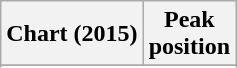<table class="wikitable sortable plainrowheaders" style="text-align:center">
<tr>
<th scope="col">Chart (2015)</th>
<th scope="col">Peak<br> position</th>
</tr>
<tr>
</tr>
<tr>
</tr>
<tr>
</tr>
<tr>
</tr>
<tr>
</tr>
<tr>
</tr>
<tr>
</tr>
<tr>
</tr>
<tr>
</tr>
<tr>
</tr>
<tr>
</tr>
<tr>
</tr>
<tr>
</tr>
<tr>
</tr>
<tr>
</tr>
<tr>
</tr>
<tr>
</tr>
<tr>
</tr>
</table>
